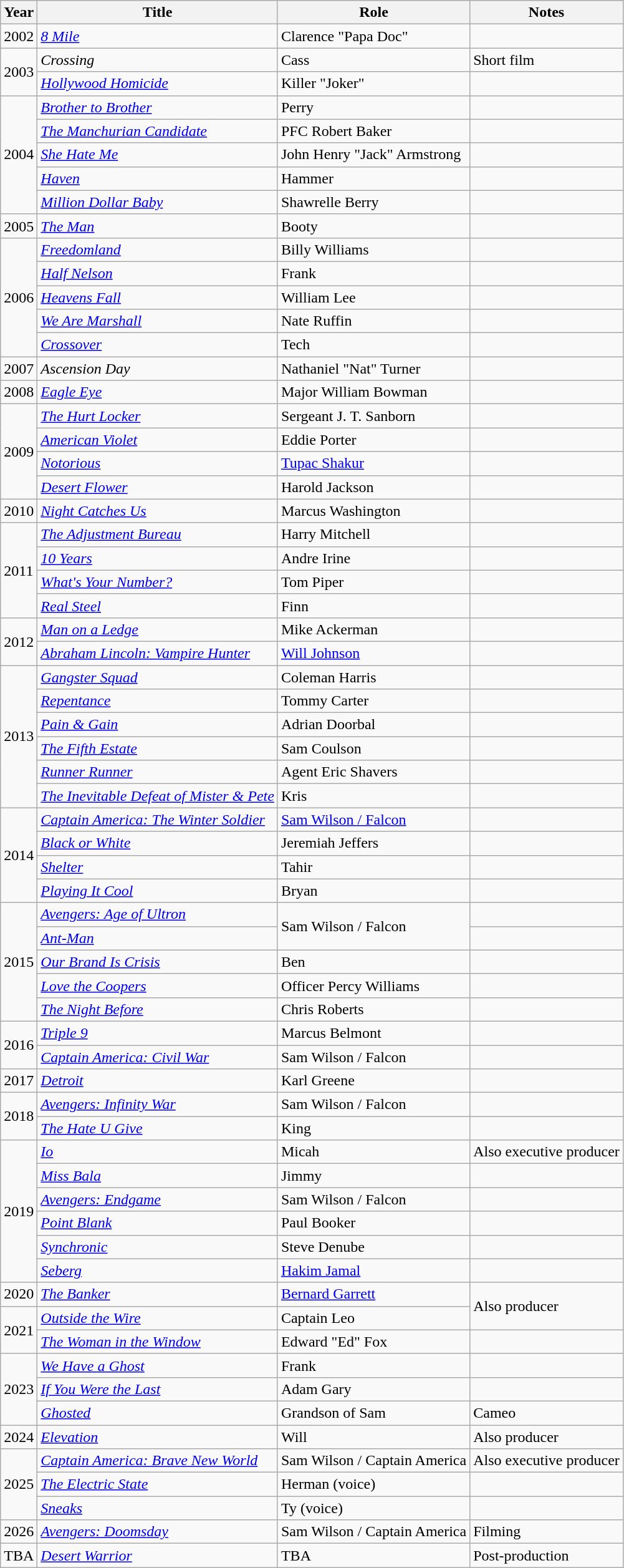<table class="wikitable sortable">
<tr>
<th>Year</th>
<th>Title</th>
<th>Role</th>
<th class="unsortable">Notes</th>
</tr>
<tr>
<td>2002</td>
<td><em><a href='#'>8 Mile</a></em></td>
<td>Clarence "Papa Doc"</td>
<td></td>
</tr>
<tr>
<td rowspan=2>2003</td>
<td><em>Crossing</em></td>
<td>Cass</td>
<td>Short film</td>
</tr>
<tr>
<td><em><a href='#'>Hollywood Homicide</a></em></td>
<td>Killer "Joker"</td>
<td></td>
</tr>
<tr>
<td rowspan=5>2004</td>
<td><em><a href='#'>Brother to Brother</a></em></td>
<td>Perry</td>
<td></td>
</tr>
<tr>
<td><em><a href='#'>The Manchurian Candidate</a></em></td>
<td>PFC Robert Baker</td>
<td></td>
</tr>
<tr>
<td><em><a href='#'>She Hate Me</a></em></td>
<td>John Henry "Jack" Armstrong</td>
<td></td>
</tr>
<tr>
<td><em><a href='#'>Haven</a></em></td>
<td>Hammer</td>
<td></td>
</tr>
<tr>
<td><em><a href='#'>Million Dollar Baby</a></em></td>
<td>Shawrelle Berry</td>
<td></td>
</tr>
<tr>
<td>2005</td>
<td><em><a href='#'>The Man</a></em></td>
<td>Booty</td>
<td></td>
</tr>
<tr>
<td rowspan=5>2006</td>
<td><em><a href='#'>Freedomland</a></em></td>
<td>Billy Williams</td>
<td></td>
</tr>
<tr>
<td><em><a href='#'>Half Nelson</a></em></td>
<td>Frank</td>
<td></td>
</tr>
<tr>
<td><em><a href='#'>Heavens Fall</a></em></td>
<td>William Lee</td>
<td></td>
</tr>
<tr>
<td><em><a href='#'>We Are Marshall</a></em></td>
<td>Nate Ruffin</td>
<td></td>
</tr>
<tr>
<td><em><a href='#'>Crossover</a></em></td>
<td>Tech</td>
<td></td>
</tr>
<tr>
<td>2007</td>
<td><em>Ascension Day</em></td>
<td>Nathaniel "Nat" Turner</td>
<td></td>
</tr>
<tr>
<td>2008</td>
<td><em><a href='#'>Eagle Eye</a></em></td>
<td>Major William Bowman</td>
<td></td>
</tr>
<tr>
<td rowspan=4>2009</td>
<td><em><a href='#'>The Hurt Locker</a></em></td>
<td>Sergeant J. T. Sanborn</td>
<td></td>
</tr>
<tr>
<td><em><a href='#'>American Violet</a></em></td>
<td>Eddie Porter</td>
<td></td>
</tr>
<tr>
<td><em><a href='#'>Notorious</a></em></td>
<td><a href='#'>Tupac Shakur</a></td>
<td></td>
</tr>
<tr>
<td><em><a href='#'>Desert Flower</a></em></td>
<td>Harold Jackson</td>
<td></td>
</tr>
<tr>
<td>2010</td>
<td><em><a href='#'>Night Catches Us</a></em></td>
<td>Marcus Washington</td>
<td></td>
</tr>
<tr>
<td rowspan=4>2011</td>
<td><em><a href='#'>The Adjustment Bureau</a></em></td>
<td>Harry Mitchell</td>
<td></td>
</tr>
<tr>
<td><em><a href='#'>10 Years</a></em></td>
<td>Andre Irine</td>
<td></td>
</tr>
<tr>
<td><em><a href='#'>What's Your Number?</a></em></td>
<td>Tom Piper</td>
<td></td>
</tr>
<tr>
<td><em><a href='#'>Real Steel</a></em></td>
<td>Finn</td>
<td></td>
</tr>
<tr>
<td rowspan=2>2012</td>
<td><em><a href='#'>Man on a Ledge</a></em></td>
<td>Mike Ackerman</td>
<td></td>
</tr>
<tr>
<td><em><a href='#'>Abraham Lincoln: Vampire Hunter</a></em></td>
<td><a href='#'>Will Johnson</a></td>
<td></td>
</tr>
<tr>
<td rowspan=6>2013</td>
<td><em><a href='#'>Gangster Squad</a></em></td>
<td>Coleman Harris</td>
<td></td>
</tr>
<tr>
<td><em><a href='#'>Repentance</a></em></td>
<td>Tommy Carter</td>
<td></td>
</tr>
<tr>
<td><em><a href='#'>Pain & Gain</a></em></td>
<td>Adrian Doorbal</td>
<td></td>
</tr>
<tr>
<td><em><a href='#'>The Fifth Estate</a></em></td>
<td>Sam Coulson</td>
<td></td>
</tr>
<tr>
<td><em><a href='#'>Runner Runner</a></em></td>
<td>Agent Eric Shavers</td>
<td></td>
</tr>
<tr>
<td><em><a href='#'>The Inevitable Defeat of Mister & Pete</a></em></td>
<td>Kris</td>
<td></td>
</tr>
<tr>
<td rowspan=4>2014</td>
<td><em><a href='#'>Captain America: The Winter Soldier</a></em></td>
<td><a href='#'>Sam Wilson / Falcon</a></td>
<td></td>
</tr>
<tr>
<td><em><a href='#'>Black or White</a></em></td>
<td>Jeremiah Jeffers</td>
<td></td>
</tr>
<tr>
<td><em><a href='#'>Shelter</a></em></td>
<td>Tahir</td>
<td></td>
</tr>
<tr>
<td><em><a href='#'>Playing It Cool</a></em></td>
<td>Bryan</td>
<td></td>
</tr>
<tr>
<td rowspan=5>2015</td>
<td><em><a href='#'>Avengers: Age of Ultron</a></em></td>
<td rowspan=2>Sam Wilson / Falcon</td>
<td></td>
</tr>
<tr>
<td><em><a href='#'>Ant-Man</a></em></td>
<td></td>
</tr>
<tr>
<td><em><a href='#'>Our Brand Is Crisis</a></em></td>
<td>Ben</td>
<td></td>
</tr>
<tr>
<td><em><a href='#'>Love the Coopers</a></em></td>
<td>Officer Percy Williams</td>
<td></td>
</tr>
<tr>
<td><em><a href='#'>The Night Before</a></em></td>
<td>Chris Roberts</td>
<td></td>
</tr>
<tr>
<td rowspan=2>2016</td>
<td><em><a href='#'>Triple 9</a></em></td>
<td>Marcus Belmont</td>
<td></td>
</tr>
<tr>
<td><em><a href='#'>Captain America: Civil War</a></em></td>
<td>Sam Wilson / Falcon</td>
<td></td>
</tr>
<tr>
<td>2017</td>
<td><em><a href='#'>Detroit</a></em></td>
<td>Karl Greene</td>
<td></td>
</tr>
<tr>
<td rowspan=2>2018</td>
<td><em><a href='#'>Avengers: Infinity War</a></em></td>
<td>Sam Wilson / Falcon</td>
<td></td>
</tr>
<tr>
<td><em><a href='#'>The Hate U Give</a></em></td>
<td>King</td>
<td></td>
</tr>
<tr>
<td rowspan=6>2019</td>
<td><em><a href='#'>Io</a></em></td>
<td>Micah</td>
<td>Also executive producer</td>
</tr>
<tr>
<td><em><a href='#'>Miss Bala</a></em></td>
<td>Jimmy</td>
<td></td>
</tr>
<tr>
<td><em><a href='#'>Avengers: Endgame</a></em></td>
<td>Sam Wilson / Falcon</td>
<td></td>
</tr>
<tr>
<td><em><a href='#'>Point Blank</a></em></td>
<td>Paul Booker</td>
<td></td>
</tr>
<tr>
<td><em><a href='#'>Synchronic</a></em></td>
<td>Steve Denube</td>
<td></td>
</tr>
<tr>
<td><em><a href='#'>Seberg</a></em></td>
<td><a href='#'>Hakim Jamal</a></td>
<td></td>
</tr>
<tr>
<td>2020</td>
<td><em><a href='#'>The Banker</a></em></td>
<td><a href='#'>Bernard Garrett</a></td>
<td rowspan=2>Also producer</td>
</tr>
<tr>
<td rowspan=2>2021</td>
<td><em><a href='#'>Outside the Wire</a></em></td>
<td>Captain Leo</td>
</tr>
<tr>
<td><em><a href='#'>The Woman in the Window</a></em></td>
<td>Edward "Ed" Fox</td>
<td></td>
</tr>
<tr>
<td rowspan=3>2023</td>
<td><em><a href='#'>We Have a Ghost</a></em></td>
<td>Frank</td>
<td></td>
</tr>
<tr>
<td><em><a href='#'>If You Were the Last</a></em></td>
<td>Adam Gary</td>
<td></td>
</tr>
<tr>
<td><em><a href='#'>Ghosted</a></em></td>
<td>Grandson of Sam</td>
<td>Cameo</td>
</tr>
<tr>
<td>2024</td>
<td><em><a href='#'>Elevation</a></em></td>
<td>Will</td>
<td>Also producer</td>
</tr>
<tr>
<td rowspan="3">2025</td>
<td><em><a href='#'>Captain America: Brave New World</a></em></td>
<td>Sam Wilson / Captain America</td>
<td>Also executive producer</td>
</tr>
<tr>
<td><em><a href='#'>The Electric State</a></em></td>
<td>Herman (voice)</td>
<td></td>
</tr>
<tr>
<td><em><a href='#'>Sneaks</a></em></td>
<td>Ty (voice)</td>
<td></td>
</tr>
<tr>
<td>2026</td>
<td><em><a href='#'>Avengers: Doomsday</a></em></td>
<td>Sam Wilson / Captain America</td>
<td>Filming</td>
</tr>
<tr>
<td rowspan=1>TBA</td>
<td><em><a href='#'>Desert Warrior</a></em></td>
<td>TBA</td>
<td>Post-production</td>
</tr>
</table>
